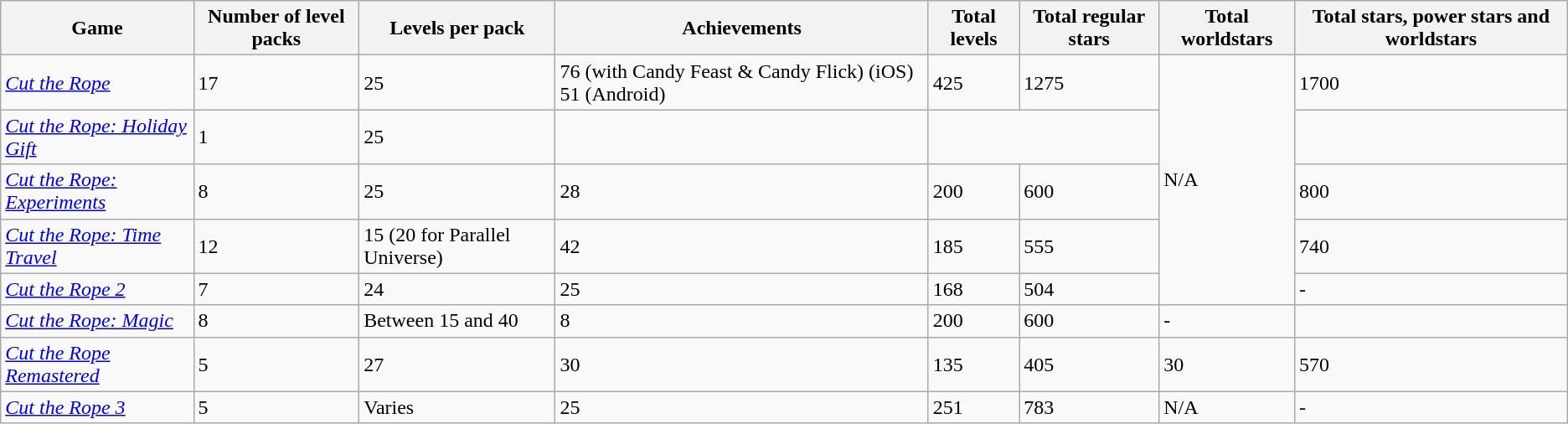<table class="wikitable">
<tr>
<th>Game</th>
<th>Number of level packs</th>
<th>Levels per pack</th>
<th>Achievements</th>
<th>Total levels</th>
<th>Total regular stars</th>
<th>Total worldstars</th>
<th>Total stars, power stars and worldstars</th>
</tr>
<tr>
<td><em><a href='#'>Cut the Rope</a></em></td>
<td>17</td>
<td>25</td>
<td>76 (with Candy Feast & Candy Flick) (iOS) 51 (Android)</td>
<td>425</td>
<td>1275</td>
<td rowspan="5">N/A</td>
<td>1700</td>
</tr>
<tr>
<td><em><a href='#'>Cut the Rope: Holiday Gift</a></em></td>
<td>1</td>
<td>25</td>
<td></td>
</tr>
<tr>
<td><em><a href='#'>Cut the Rope: Experiments</a></em></td>
<td>8</td>
<td>25</td>
<td>28</td>
<td>200</td>
<td>600</td>
<td>800</td>
</tr>
<tr>
<td><em><a href='#'>Cut the Rope: Time Travel</a></em></td>
<td>12</td>
<td>15 (20 for Parallel Universe)</td>
<td>42</td>
<td>185</td>
<td>555</td>
<td>740</td>
</tr>
<tr>
<td><em><a href='#'>Cut the Rope 2</a></em></td>
<td>7</td>
<td>24</td>
<td>25</td>
<td>168</td>
<td>504</td>
<td>-</td>
</tr>
<tr>
<td><em><a href='#'>Cut the Rope: Magic</a></em></td>
<td>8</td>
<td>Between 15 and 40</td>
<td>8</td>
<td>200</td>
<td>600</td>
<td>-</td>
</tr>
<tr>
<td><em><a href='#'>Cut the Rope Remastered</a></em></td>
<td>5</td>
<td>27</td>
<td>30</td>
<td>135</td>
<td>405</td>
<td>30</td>
<td>570</td>
</tr>
<tr>
<td><em><a href='#'>Cut the Rope 3</a></em></td>
<td>5</td>
<td>Varies</td>
<td>25</td>
<td>251</td>
<td>783</td>
<td>N/A</td>
<td>-</td>
</tr>
</table>
